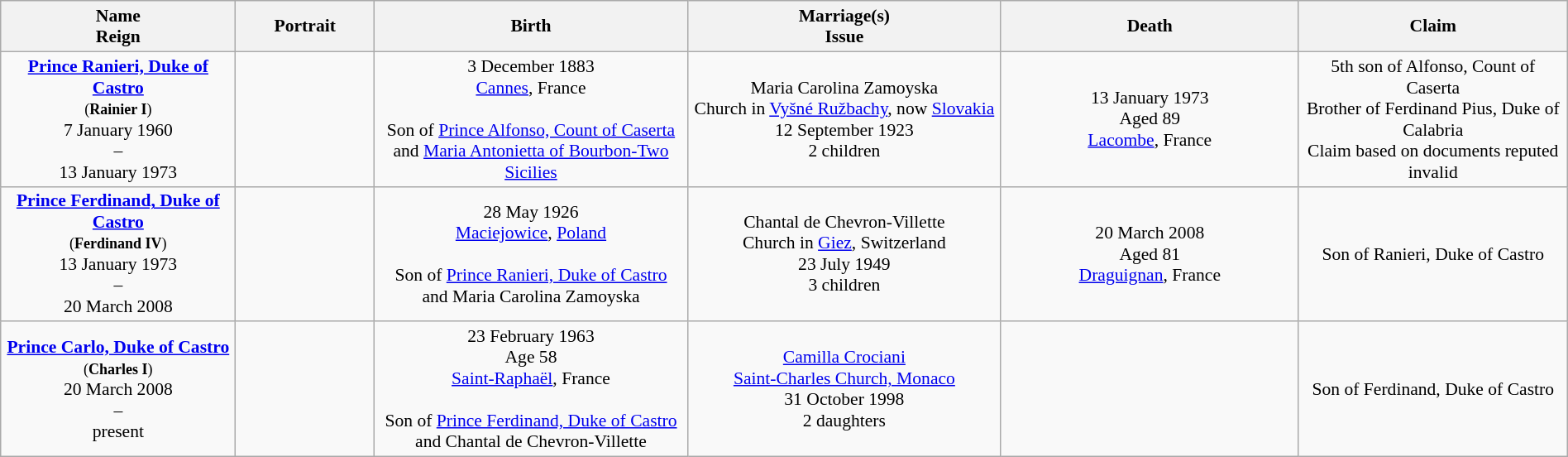<table style="text-align:center; width:100%; font-size:90%" class="wikitable">
<tr>
<th width=15%>Name<br>Reign</th>
<th width="105">Portrait</th>
<th width=20%>Birth</th>
<th width=20%>Marriage(s)<br>Issue</th>
<th width=19%>Death</th>
<th>Claim</th>
</tr>
<tr>
<td><strong><a href='#'>Prince Ranieri, Duke of Castro</a></strong><br><small>(<strong>Rainier I</strong>)</small><br>7 January 1960<br>–<br>13 January 1973</td>
<td></td>
<td>3 December 1883<br><a href='#'>Cannes</a>, France<br><br>Son of <a href='#'>Prince Alfonso, Count of Caserta</a><br>and <a href='#'>Maria Antonietta of Bourbon-Two Sicilies</a></td>
<td>Maria Carolina Zamoyska<br>Church in <a href='#'>Vyšné Ružbachy</a>, now <a href='#'>Slovakia</a><br>12 September 1923<br>2 children</td>
<td>13 January 1973<br>Aged 89<br><a href='#'>Lacombe</a>, France</td>
<td>5th son of Alfonso, Count of Caserta<br>Brother of Ferdinand Pius, Duke of Calabria<br>Claim based on documents reputed invalid</td>
</tr>
<tr>
<td><strong><a href='#'>Prince Ferdinand, Duke of Castro</a></strong><br><small>(<strong>Ferdinand IV</strong>)</small><br>13 January 1973<br>–<br>20 March 2008</td>
<td></td>
<td>28 May 1926<br><a href='#'>Maciejowice</a>, <a href='#'>Poland</a><br><br>Son of <a href='#'>Prince Ranieri, Duke of Castro</a><br>and Maria Carolina Zamoyska</td>
<td>Chantal de Chevron-Villette<br>Church in <a href='#'>Giez</a>, Switzerland<br>23 July 1949<br>3 children</td>
<td>20 March 2008<br>Aged 81<br><a href='#'>Draguignan</a>, France</td>
<td>Son of Ranieri, Duke of Castro</td>
</tr>
<tr>
<td><strong><a href='#'>Prince Carlo, Duke of Castro</a></strong><br><small>(<strong>Charles I</strong>)</small><br>20 March 2008<br>–<br>present</td>
<td></td>
<td>23 February 1963<br>Age 58<br><a href='#'>Saint-Raphaël</a>, France<br><br>Son of <a href='#'>Prince Ferdinand, Duke of Castro</a><br>and Chantal de Chevron-Villette</td>
<td><a href='#'>Camilla Crociani</a><br><a href='#'>Saint-Charles Church, Monaco</a><br>31 October 1998<br>2 daughters</td>
<td></td>
<td>Son of Ferdinand, Duke of Castro</td>
</tr>
</table>
